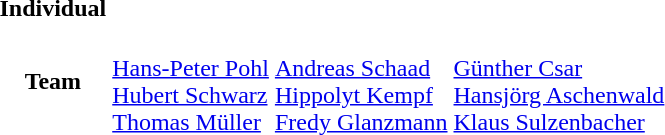<table>
<tr>
<th scope="row">Individual <br></th>
<td></td>
<td></td>
<td></td>
</tr>
<tr>
<th scope="row">Team <br></th>
<td><br><a href='#'>Hans-Peter Pohl</a><br><a href='#'>Hubert Schwarz</a><br><a href='#'>Thomas Müller</a></td>
<td><br><a href='#'>Andreas Schaad</a><br><a href='#'>Hippolyt Kempf</a><br><a href='#'>Fredy Glanzmann</a></td>
<td><br><a href='#'>Günther Csar</a><br><a href='#'>Hansjörg Aschenwald</a><br><a href='#'>Klaus Sulzenbacher</a></td>
</tr>
</table>
